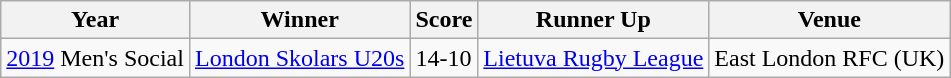<table class="wikitable">
<tr>
<th>Year</th>
<th>Winner</th>
<th>Score</th>
<th>Runner Up</th>
<th>Venue</th>
</tr>
<tr>
<td><a href='#'>2019</a> Men's Social</td>
<td align=left> <a href='#'>London Skolars U20s</a></td>
<td>14-10</td>
<td align=left> <a href='#'>Lietuva Rugby League</a></td>
<td>East London RFC (UK)</td>
</tr>
</table>
